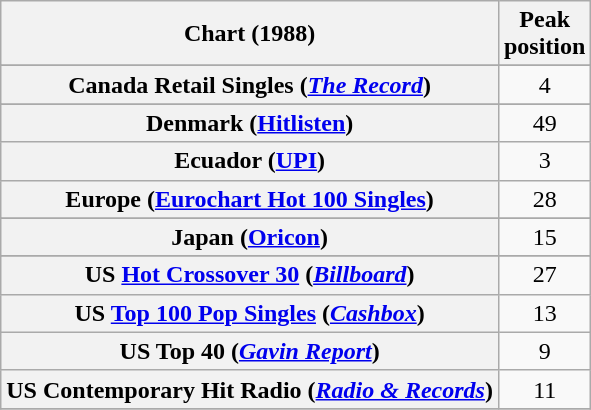<table class="wikitable sortable plainrowheaders" style="text-align:center">
<tr>
<th scope="col">Chart (1988)</th>
<th scope="col">Peak<br>position</th>
</tr>
<tr>
</tr>
<tr>
<th scope="row">Canada Retail Singles (<em><a href='#'>The Record</a></em>)</th>
<td>4</td>
</tr>
<tr>
</tr>
<tr>
<th scope="row">Denmark (<a href='#'>Hitlisten</a>)</th>
<td>49</td>
</tr>
<tr>
<th scope="row">Ecuador (<a href='#'>UPI</a>)</th>
<td>3</td>
</tr>
<tr>
<th scope="row">Europe (<a href='#'>Eurochart Hot 100 Singles</a>)</th>
<td>28</td>
</tr>
<tr>
</tr>
<tr>
<th scope="row">Japan (<a href='#'>Oricon</a>)</th>
<td>15</td>
</tr>
<tr>
</tr>
<tr>
</tr>
<tr>
</tr>
<tr>
</tr>
<tr>
<th scope="row">US <a href='#'>Hot Crossover 30</a> (<em><a href='#'>Billboard</a></em>)</th>
<td>27</td>
</tr>
<tr>
<th scope="row">US <a href='#'>Top 100 Pop Singles</a> (<em><a href='#'>Cashbox</a></em>)</th>
<td>13</td>
</tr>
<tr>
<th scope="row">US Top 40 (<em><a href='#'>Gavin Report</a></em>)</th>
<td>9</td>
</tr>
<tr>
<th scope="row">US Contemporary Hit Radio (<em><a href='#'>Radio & Records</a></em>)</th>
<td>11</td>
</tr>
<tr>
</tr>
</table>
